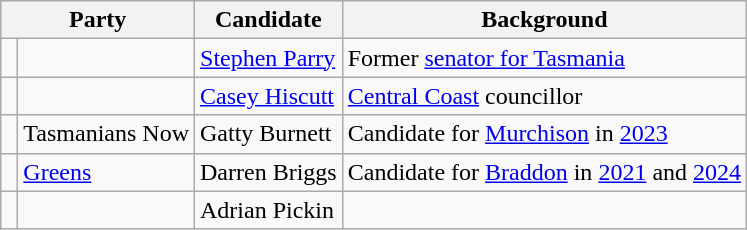<table class="wikitable">
<tr>
<th colspan="2">Party</th>
<th>Candidate</th>
<th>Background</th>
</tr>
<tr>
<td> </td>
<td></td>
<td><a href='#'>Stephen Parry</a></td>
<td>Former <a href='#'>senator for Tasmania</a></td>
</tr>
<tr>
<td> </td>
<td></td>
<td><a href='#'>Casey Hiscutt</a></td>
<td><a href='#'>Central Coast</a> councillor</td>
</tr>
<tr>
<td> </td>
<td>Tasmanians Now</td>
<td>Gatty Burnett</td>
<td>Candidate for <a href='#'>Murchison</a> in <a href='#'>2023</a></td>
</tr>
<tr>
<td> </td>
<td><a href='#'>Greens</a></td>
<td>Darren Briggs</td>
<td>Candidate for <a href='#'>Braddon</a> in <a href='#'>2021</a> and <a href='#'>2024</a></td>
</tr>
<tr>
<td> </td>
<td></td>
<td>Adrian Pickin</td>
<td></td>
</tr>
</table>
